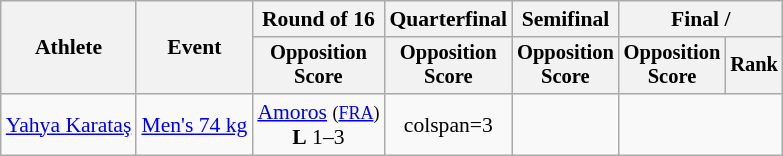<table class="wikitable" style="font-size:90%">
<tr>
<th rowspan="2">Athlete</th>
<th rowspan="2">Event</th>
<th>Round of 16</th>
<th>Quarterfinal</th>
<th>Semifinal</th>
<th colspan=2>Final / </th>
</tr>
<tr style="font-size:95%">
<th>Opposition <br> Score</th>
<th>Opposition <br> Score</th>
<th>Opposition <br> Score</th>
<th>Opposition <br> Score</th>
<th>Rank</th>
</tr>
<tr align=center>
<td align=left><a href='#'>Yahya Karataş</a></td>
<td align=left><a href='#'>Men's 74 kg</a></td>
<td> <a href='#'>Amoros</a> <small>(<a href='#'>FRA</a>)</small> <br><strong>L</strong> 1–3</td>
<td>colspan=3 </td>
<td></td>
</tr>
</table>
